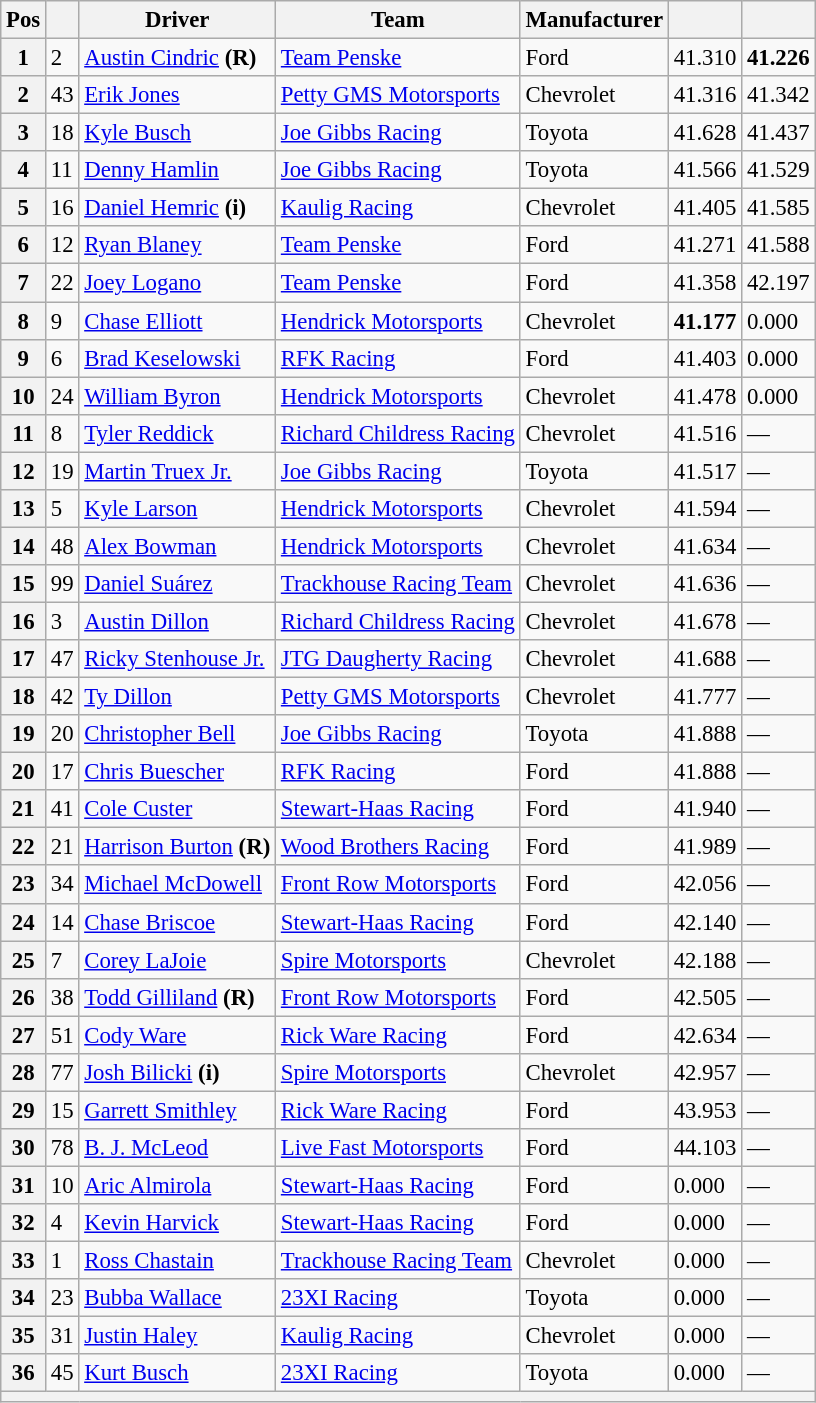<table class="wikitable" style="font-size:95%">
<tr>
<th>Pos</th>
<th></th>
<th>Driver</th>
<th>Team</th>
<th>Manufacturer</th>
<th></th>
<th></th>
</tr>
<tr>
<th>1</th>
<td>2</td>
<td><a href='#'>Austin Cindric</a> <strong>(R)</strong></td>
<td><a href='#'>Team Penske</a></td>
<td>Ford</td>
<td>41.310</td>
<td><strong>41.226</strong></td>
</tr>
<tr>
<th>2</th>
<td>43</td>
<td><a href='#'>Erik Jones</a></td>
<td><a href='#'>Petty GMS Motorsports</a></td>
<td>Chevrolet</td>
<td>41.316</td>
<td>41.342</td>
</tr>
<tr>
<th>3</th>
<td>18</td>
<td><a href='#'>Kyle Busch</a></td>
<td><a href='#'>Joe Gibbs Racing</a></td>
<td>Toyota</td>
<td>41.628</td>
<td>41.437</td>
</tr>
<tr>
<th>4</th>
<td>11</td>
<td><a href='#'>Denny Hamlin</a></td>
<td><a href='#'>Joe Gibbs Racing</a></td>
<td>Toyota</td>
<td>41.566</td>
<td>41.529</td>
</tr>
<tr>
<th>5</th>
<td>16</td>
<td><a href='#'>Daniel Hemric</a> <strong>(i)</strong></td>
<td><a href='#'>Kaulig Racing</a></td>
<td>Chevrolet</td>
<td>41.405</td>
<td>41.585</td>
</tr>
<tr>
<th>6</th>
<td>12</td>
<td><a href='#'>Ryan Blaney</a></td>
<td><a href='#'>Team Penske</a></td>
<td>Ford</td>
<td>41.271</td>
<td>41.588</td>
</tr>
<tr>
<th>7</th>
<td>22</td>
<td><a href='#'>Joey Logano</a></td>
<td><a href='#'>Team Penske</a></td>
<td>Ford</td>
<td>41.358</td>
<td>42.197</td>
</tr>
<tr>
<th>8</th>
<td>9</td>
<td><a href='#'>Chase Elliott</a></td>
<td><a href='#'>Hendrick Motorsports</a></td>
<td>Chevrolet</td>
<td><strong>41.177</strong></td>
<td>0.000</td>
</tr>
<tr>
<th>9</th>
<td>6</td>
<td><a href='#'>Brad Keselowski</a></td>
<td><a href='#'>RFK Racing</a></td>
<td>Ford</td>
<td>41.403</td>
<td>0.000</td>
</tr>
<tr>
<th>10</th>
<td>24</td>
<td><a href='#'>William Byron</a></td>
<td><a href='#'>Hendrick Motorsports</a></td>
<td>Chevrolet</td>
<td>41.478</td>
<td>0.000</td>
</tr>
<tr>
<th>11</th>
<td>8</td>
<td><a href='#'>Tyler Reddick</a></td>
<td><a href='#'>Richard Childress Racing</a></td>
<td>Chevrolet</td>
<td>41.516</td>
<td>—</td>
</tr>
<tr>
<th>12</th>
<td>19</td>
<td><a href='#'>Martin Truex Jr.</a></td>
<td><a href='#'>Joe Gibbs Racing</a></td>
<td>Toyota</td>
<td>41.517</td>
<td>—</td>
</tr>
<tr>
<th>13</th>
<td>5</td>
<td><a href='#'>Kyle Larson</a></td>
<td><a href='#'>Hendrick Motorsports</a></td>
<td>Chevrolet</td>
<td>41.594</td>
<td>—</td>
</tr>
<tr>
<th>14</th>
<td>48</td>
<td><a href='#'>Alex Bowman</a></td>
<td><a href='#'>Hendrick Motorsports</a></td>
<td>Chevrolet</td>
<td>41.634</td>
<td>—</td>
</tr>
<tr>
<th>15</th>
<td>99</td>
<td><a href='#'>Daniel Suárez</a></td>
<td><a href='#'>Trackhouse Racing Team</a></td>
<td>Chevrolet</td>
<td>41.636</td>
<td>—</td>
</tr>
<tr>
<th>16</th>
<td>3</td>
<td><a href='#'>Austin Dillon</a></td>
<td><a href='#'>Richard Childress Racing</a></td>
<td>Chevrolet</td>
<td>41.678</td>
<td>—</td>
</tr>
<tr>
<th>17</th>
<td>47</td>
<td><a href='#'>Ricky Stenhouse Jr.</a></td>
<td><a href='#'>JTG Daugherty Racing</a></td>
<td>Chevrolet</td>
<td>41.688</td>
<td>—</td>
</tr>
<tr>
<th>18</th>
<td>42</td>
<td><a href='#'>Ty Dillon</a></td>
<td><a href='#'>Petty GMS Motorsports</a></td>
<td>Chevrolet</td>
<td>41.777</td>
<td>—</td>
</tr>
<tr>
<th>19</th>
<td>20</td>
<td><a href='#'>Christopher Bell</a></td>
<td><a href='#'>Joe Gibbs Racing</a></td>
<td>Toyota</td>
<td>41.888</td>
<td>—</td>
</tr>
<tr>
<th>20</th>
<td>17</td>
<td><a href='#'>Chris Buescher</a></td>
<td><a href='#'>RFK Racing</a></td>
<td>Ford</td>
<td>41.888</td>
<td>—</td>
</tr>
<tr>
<th>21</th>
<td>41</td>
<td><a href='#'>Cole Custer</a></td>
<td><a href='#'>Stewart-Haas Racing</a></td>
<td>Ford</td>
<td>41.940</td>
<td>—</td>
</tr>
<tr>
<th>22</th>
<td>21</td>
<td><a href='#'>Harrison Burton</a> <strong>(R)</strong></td>
<td><a href='#'>Wood Brothers Racing</a></td>
<td>Ford</td>
<td>41.989</td>
<td>—</td>
</tr>
<tr>
<th>23</th>
<td>34</td>
<td><a href='#'>Michael McDowell</a></td>
<td><a href='#'>Front Row Motorsports</a></td>
<td>Ford</td>
<td>42.056</td>
<td>—</td>
</tr>
<tr>
<th>24</th>
<td>14</td>
<td><a href='#'>Chase Briscoe</a></td>
<td><a href='#'>Stewart-Haas Racing</a></td>
<td>Ford</td>
<td>42.140</td>
<td>—</td>
</tr>
<tr>
<th>25</th>
<td>7</td>
<td><a href='#'>Corey LaJoie</a></td>
<td><a href='#'>Spire Motorsports</a></td>
<td>Chevrolet</td>
<td>42.188</td>
<td>—</td>
</tr>
<tr>
<th>26</th>
<td>38</td>
<td><a href='#'>Todd Gilliland</a> <strong>(R)</strong></td>
<td><a href='#'>Front Row Motorsports</a></td>
<td>Ford</td>
<td>42.505</td>
<td>—</td>
</tr>
<tr>
<th>27</th>
<td>51</td>
<td><a href='#'>Cody Ware</a></td>
<td><a href='#'>Rick Ware Racing</a></td>
<td>Ford</td>
<td>42.634</td>
<td>—</td>
</tr>
<tr>
<th>28</th>
<td>77</td>
<td><a href='#'>Josh Bilicki</a> <strong>(i)</strong></td>
<td><a href='#'>Spire Motorsports</a></td>
<td>Chevrolet</td>
<td>42.957</td>
<td>—</td>
</tr>
<tr>
<th>29</th>
<td>15</td>
<td><a href='#'>Garrett Smithley</a></td>
<td><a href='#'>Rick Ware Racing</a></td>
<td>Ford</td>
<td>43.953</td>
<td>—</td>
</tr>
<tr>
<th>30</th>
<td>78</td>
<td><a href='#'>B. J. McLeod</a></td>
<td><a href='#'>Live Fast Motorsports</a></td>
<td>Ford</td>
<td>44.103</td>
<td>—</td>
</tr>
<tr>
<th>31</th>
<td>10</td>
<td><a href='#'>Aric Almirola</a></td>
<td><a href='#'>Stewart-Haas Racing</a></td>
<td>Ford</td>
<td>0.000</td>
<td>—</td>
</tr>
<tr>
<th>32</th>
<td>4</td>
<td><a href='#'>Kevin Harvick</a></td>
<td><a href='#'>Stewart-Haas Racing</a></td>
<td>Ford</td>
<td>0.000</td>
<td>—</td>
</tr>
<tr>
<th>33</th>
<td>1</td>
<td><a href='#'>Ross Chastain</a></td>
<td><a href='#'>Trackhouse Racing Team</a></td>
<td>Chevrolet</td>
<td>0.000</td>
<td>—</td>
</tr>
<tr>
<th>34</th>
<td>23</td>
<td><a href='#'>Bubba Wallace</a></td>
<td><a href='#'>23XI Racing</a></td>
<td>Toyota</td>
<td>0.000</td>
<td>—</td>
</tr>
<tr>
<th>35</th>
<td>31</td>
<td><a href='#'>Justin Haley</a></td>
<td><a href='#'>Kaulig Racing</a></td>
<td>Chevrolet</td>
<td>0.000</td>
<td>—</td>
</tr>
<tr>
<th>36</th>
<td>45</td>
<td><a href='#'>Kurt Busch</a></td>
<td><a href='#'>23XI Racing</a></td>
<td>Toyota</td>
<td>0.000</td>
<td>—</td>
</tr>
<tr>
<th colspan="7"></th>
</tr>
</table>
